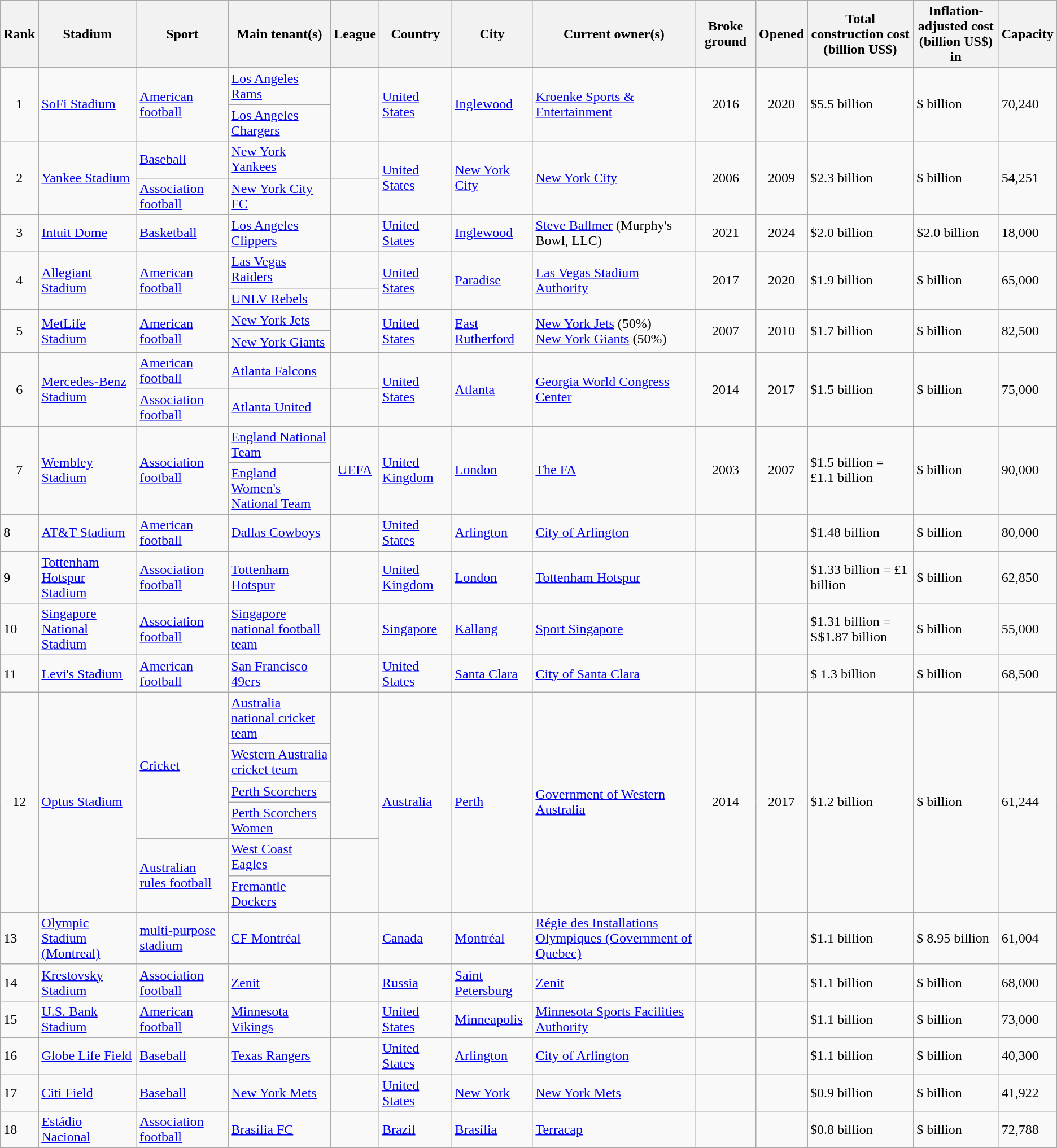<table class="wikitable sortable" border=1>
<tr>
<th>Rank</th>
<th>Stadium</th>
<th>Sport</th>
<th>Main tenant(s)</th>
<th>League</th>
<th>Country</th>
<th>City</th>
<th>Current owner(s)</th>
<th>Broke ground</th>
<th>Opened</th>
<th data-sort-type="currency">Total construction cost<br>(billion US$)</th>
<th data-sort-type="currency">Inflation-adjusted cost<br>(billion US$) in </th>
<th>Capacity</th>
</tr>
<tr>
<td rowspan="2" style="text-align:center;">1</td>
<td rowspan="2"><a href='#'>SoFi Stadium</a></td>
<td rowspan="2"><a href='#'>American football</a></td>
<td><a href='#'>Los Angeles Rams</a></td>
<td rowspan="2"></td>
<td rowspan="2"><a href='#'>United States</a></td>
<td rowspan="2"><a href='#'>Inglewood</a></td>
<td rowspan="2"><a href='#'>Kroenke Sports & Entertainment</a></td>
<td rowspan="2" style="text-align:center;">2016</td>
<td rowspan="2" style="text-align:center;">2020</td>
<td rowspan="2">$5.5 billion</td>
<td rowspan="2">$ billion</td>
<td rowspan="2">70,240 <br></td>
</tr>
<tr>
<td><a href='#'>Los Angeles Chargers</a></td>
</tr>
<tr>
<td rowspan=2 style="text-align:center;">2</td>
<td rowspan=2><a href='#'>Yankee Stadium</a></td>
<td><a href='#'>Baseball</a></td>
<td><a href='#'>New York Yankees</a></td>
<td></td>
<td rowspan=2><a href='#'>United States</a></td>
<td rowspan=2><a href='#'>New York City</a></td>
<td rowspan=2><a href='#'>New York City</a></td>
<td rowspan=2 style="text-align:center;">2006</td>
<td rowspan=2 style="text-align:center;">2009</td>
<td rowspan=2>$2.3 billion</td>
<td rowspan=2>$ billion</td>
<td rowspan="2">54,251</td>
</tr>
<tr>
<td><a href='#'>Association football</a></td>
<td><a href='#'>New York City FC</a></td>
<td></td>
</tr>
<tr>
<td style="text-align:center;">3</td>
<td><a href='#'>Intuit Dome</a></td>
<td><a href='#'>Basketball</a></td>
<td><a href='#'>Los Angeles Clippers</a></td>
<td></td>
<td><a href='#'>United States</a></td>
<td><a href='#'>Inglewood</a></td>
<td><a href='#'>Steve Ballmer</a> (Murphy's Bowl, LLC)</td>
<td style="text-align:center;">2021</td>
<td style="text-align:center;">2024</td>
<td>$2.0 billion</td>
<td>$2.0 billion</td>
<td>18,000</td>
</tr>
<tr>
<td rowspan="2" style="text-align:center;">4</td>
<td rowspan="2"><a href='#'>Allegiant Stadium</a></td>
<td rowspan="2"><a href='#'>American football</a></td>
<td><a href='#'>Las Vegas Raiders</a></td>
<td></td>
<td rowspan="2"><a href='#'>United States</a></td>
<td rowspan="2"><a href='#'>Paradise</a></td>
<td rowspan="2"><a href='#'>Las Vegas Stadium Authority</a></td>
<td rowspan="2" style="text-align:center;">2017</td>
<td rowspan="2" style="text-align:center;">2020</td>
<td rowspan="2">$1.9 billion</td>
<td rowspan="2">$ billion</td>
<td rowspan="2">65,000</td>
</tr>
<tr>
<td><a href='#'>UNLV Rebels</a></td>
<td></td>
</tr>
<tr>
<td rowspan="2" style="text-align:center;">5</td>
<td rowspan="2"><a href='#'>MetLife Stadium</a></td>
<td rowspan="2"><a href='#'>American football</a></td>
<td><a href='#'>New York Jets</a></td>
<td rowspan="2"></td>
<td rowspan="2"><a href='#'>United States</a></td>
<td rowspan="2"><a href='#'>East Rutherford</a></td>
<td rowspan="2"><a href='#'>New York Jets</a> (50%)<br><a href='#'>New York Giants</a> (50%)</td>
<td rowspan="2" style="text-align:center;">2007</td>
<td rowspan="2" style="text-align:center;">2010</td>
<td rowspan="2">$1.7 billion</td>
<td rowspan="2">$ billion</td>
<td rowspan="2">82,500</td>
</tr>
<tr>
<td><a href='#'>New York Giants</a></td>
</tr>
<tr>
<td rowspan=2 style="text-align:center;">6</td>
<td rowspan=2><a href='#'>Mercedes-Benz Stadium</a></td>
<td><a href='#'>American football</a></td>
<td><a href='#'>Atlanta Falcons</a></td>
<td></td>
<td rowspan=2><a href='#'>United States</a></td>
<td rowspan=2><a href='#'>Atlanta</a></td>
<td rowspan=2><a href='#'>Georgia World Congress Center</a></td>
<td rowspan=2 style="text-align:center;">2014</td>
<td rowspan=2 style="text-align:center;">2017</td>
<td rowspan=2>$1.5 billion</td>
<td rowspan="2">$ billion</td>
<td rowspan="2">75,000</td>
</tr>
<tr>
<td><a href='#'>Association football</a></td>
<td><a href='#'>Atlanta United</a></td>
<td></td>
</tr>
<tr>
<td rowspan="2" style="text-align:center;">7</td>
<td rowspan="2"><a href='#'>Wembley Stadium</a></td>
<td rowspan="2"><a href='#'>Association football</a></td>
<td><a href='#'>England National Team</a></td>
<td rowspan="2" style="text-align:center;"><a href='#'>UEFA</a></td>
<td rowspan="2"><a href='#'>United Kingdom</a></td>
<td rowspan="2"><a href='#'>London</a></td>
<td rowspan="2"><a href='#'>The FA</a></td>
<td rowspan="2" style="text-align:center;">2003</td>
<td rowspan="2" style="text-align:center;">2007</td>
<td rowspan="2">$1.5 billion = £1.1 billion</td>
<td rowspan="2">$ billion</td>
<td rowspan="2">90,000</td>
</tr>
<tr>
<td><a href='#'>England Women's National Team</a></td>
</tr>
<tr>
<td>8</td>
<td><a href='#'>AT&T Stadium</a></td>
<td><a href='#'>American football</a></td>
<td><a href='#'>Dallas Cowboys</a></td>
<td></td>
<td><a href='#'>United States</a></td>
<td><a href='#'>Arlington</a></td>
<td><a href='#'>City of Arlington</a></td>
<td></td>
<td></td>
<td>$1.48 billion</td>
<td>$ billion</td>
<td>80,000 <br></td>
</tr>
<tr>
<td>9</td>
<td><a href='#'>Tottenham Hotspur Stadium</a></td>
<td><a href='#'>Association football</a></td>
<td><a href='#'>Tottenham Hotspur</a></td>
<td></td>
<td><a href='#'>United Kingdom</a></td>
<td><a href='#'>London</a></td>
<td><a href='#'>Tottenham Hotspur</a></td>
<td></td>
<td></td>
<td>$1.33 billion = £1 billion</td>
<td>$ billion</td>
<td>62,850</td>
</tr>
<tr>
<td>10</td>
<td><a href='#'>Singapore National Stadium</a></td>
<td><a href='#'>Association football</a></td>
<td><a href='#'>Singapore national football team</a></td>
<td></td>
<td><a href='#'>Singapore</a></td>
<td><a href='#'>Kallang</a></td>
<td><a href='#'>Sport Singapore</a></td>
<td></td>
<td></td>
<td>$1.31 billion = S$1.87 billion<wbr></td>
<td>$ billion</td>
<td>55,000</td>
</tr>
<tr>
<td>11</td>
<td><a href='#'>Levi's Stadium</a></td>
<td><a href='#'>American football</a></td>
<td><a href='#'>San Francisco 49ers</a></td>
<td></td>
<td><a href='#'>United States</a></td>
<td><a href='#'>Santa Clara</a></td>
<td><a href='#'>City of Santa Clara</a></td>
<td></td>
<td></td>
<td>$ 1.3 billion</td>
<td>$ billion</td>
<td>68,500</td>
</tr>
<tr>
<td rowspan=6 style="text-align:center;">12</td>
<td rowspan=6><a href='#'>Optus Stadium</a></td>
<td rowspan=4><a href='#'>Cricket</a></td>
<td><a href='#'>Australia national cricket team</a></td>
<td rowspan=4></td>
<td rowspan=6><a href='#'>Australia</a></td>
<td rowspan=6><a href='#'>Perth</a></td>
<td rowspan=6><a href='#'>Government of Western Australia</a></td>
<td rowspan=6 style="text-align:center;">2014</td>
<td rowspan=6 style="text-align:center;">2017</td>
<td rowspan=6>$1.2 billion</td>
<td rowspan=6>$ billion</td>
<td rowspan="6">61,244</td>
</tr>
<tr>
<td><a href='#'>Western Australia cricket team</a></td>
</tr>
<tr>
<td><a href='#'>Perth Scorchers</a></td>
</tr>
<tr>
<td><a href='#'>Perth Scorchers Women</a></td>
</tr>
<tr>
<td rowspan=2><a href='#'>Australian rules football</a></td>
<td><a href='#'>West Coast Eagles</a></td>
<td rowspan=2></td>
</tr>
<tr>
<td><a href='#'>Fremantle Dockers</a></td>
</tr>
<tr>
<td>13</td>
<td><a href='#'>Olympic Stadium (Montreal)</a></td>
<td><a href='#'>multi-purpose stadium</a></td>
<td><a href='#'>CF Montréal</a></td>
<td></td>
<td><a href='#'>Canada</a></td>
<td><a href='#'>Montréal</a></td>
<td><a href='#'>Régie des Installations Olympiques (Government of Quebec)</a></td>
<td></td>
<td></td>
<td>$1.1 billion</td>
<td>$ 8.95 billion</td>
<td>61,004</td>
</tr>
<tr>
<td>14</td>
<td><a href='#'>Krestovsky Stadium</a></td>
<td><a href='#'>Association football</a></td>
<td><a href='#'>Zenit</a></td>
<td></td>
<td><a href='#'>Russia</a></td>
<td><a href='#'>Saint Petersburg</a></td>
<td><a href='#'>Zenit</a></td>
<td></td>
<td></td>
<td>$1.1 billion</td>
<td>$ billion</td>
<td>68,000</td>
</tr>
<tr>
<td>15</td>
<td><a href='#'>U.S. Bank Stadium</a></td>
<td><a href='#'>American football</a></td>
<td><a href='#'>Minnesota Vikings</a></td>
<td></td>
<td><a href='#'>United States</a></td>
<td><a href='#'>Minneapolis</a></td>
<td><a href='#'>Minnesota Sports Facilities Authority</a></td>
<td></td>
<td></td>
<td>$1.1 billion</td>
<td>$ billion</td>
<td>73,000</td>
</tr>
<tr>
<td>16</td>
<td><a href='#'>Globe Life Field</a></td>
<td><a href='#'>Baseball</a></td>
<td><a href='#'>Texas Rangers</a></td>
<td></td>
<td><a href='#'>United States</a></td>
<td><a href='#'>Arlington</a></td>
<td><a href='#'>City of Arlington</a></td>
<td></td>
<td></td>
<td>$1.1 billion</td>
<td>$ billion</td>
<td>40,300</td>
</tr>
<tr>
<td>17</td>
<td><a href='#'>Citi Field</a></td>
<td><a href='#'>Baseball</a></td>
<td><a href='#'>New York Mets</a></td>
<td></td>
<td><a href='#'>United States</a></td>
<td><a href='#'>New York</a></td>
<td><a href='#'>New York Mets</a></td>
<td></td>
<td></td>
<td>$0.9 billion</td>
<td>$ billion</td>
<td>41,922</td>
</tr>
<tr>
<td>18</td>
<td><a href='#'>Estádio Nacional</a></td>
<td><a href='#'>Association football</a></td>
<td><a href='#'>Brasília FC</a></td>
<td></td>
<td><a href='#'>Brazil</a></td>
<td><a href='#'>Brasília</a></td>
<td><a href='#'>Terracap</a></td>
<td></td>
<td></td>
<td>$0.8 billion</td>
<td>$ billion</td>
<td>72,788</td>
</tr>
</table>
